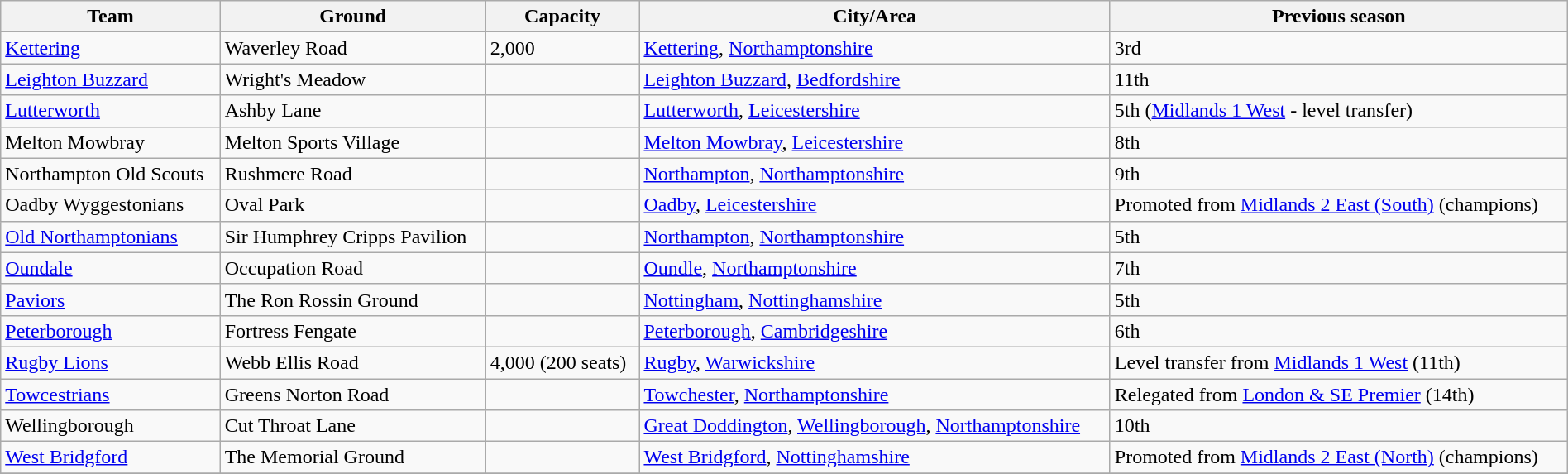<table class="wikitable sortable" width=100%>
<tr>
<th>Team</th>
<th>Ground</th>
<th>Capacity</th>
<th>City/Area</th>
<th>Previous season</th>
</tr>
<tr>
<td><a href='#'>Kettering</a></td>
<td>Waverley Road</td>
<td>2,000</td>
<td><a href='#'>Kettering</a>, <a href='#'>Northamptonshire</a></td>
<td>3rd</td>
</tr>
<tr>
<td><a href='#'>Leighton Buzzard</a></td>
<td>Wright's Meadow</td>
<td></td>
<td><a href='#'>Leighton Buzzard</a>, <a href='#'>Bedfordshire</a></td>
<td>11th</td>
</tr>
<tr>
<td><a href='#'>Lutterworth</a></td>
<td>Ashby Lane</td>
<td></td>
<td><a href='#'>Lutterworth</a>, <a href='#'>Leicestershire</a></td>
<td>5th (<a href='#'>Midlands 1 West</a> - level transfer)</td>
</tr>
<tr>
<td>Melton Mowbray</td>
<td>Melton Sports Village</td>
<td></td>
<td><a href='#'>Melton Mowbray</a>, <a href='#'>Leicestershire</a></td>
<td>8th</td>
</tr>
<tr>
<td>Northampton Old Scouts</td>
<td>Rushmere Road</td>
<td></td>
<td><a href='#'>Northampton</a>, <a href='#'>Northamptonshire</a></td>
<td>9th</td>
</tr>
<tr>
<td>Oadby Wyggestonians</td>
<td>Oval Park</td>
<td></td>
<td><a href='#'>Oadby</a>, <a href='#'>Leicestershire</a></td>
<td>Promoted from <a href='#'>Midlands 2 East (South)</a> (champions)</td>
</tr>
<tr>
<td><a href='#'>Old Northamptonians</a></td>
<td>Sir Humphrey Cripps Pavilion</td>
<td></td>
<td><a href='#'>Northampton</a>, <a href='#'>Northamptonshire</a></td>
<td>5th</td>
</tr>
<tr>
<td><a href='#'>Oundale</a></td>
<td>Occupation Road</td>
<td></td>
<td><a href='#'>Oundle</a>, <a href='#'>Northamptonshire</a></td>
<td>7th</td>
</tr>
<tr>
<td><a href='#'>Paviors</a></td>
<td>The Ron Rossin Ground</td>
<td></td>
<td><a href='#'>Nottingham</a>, <a href='#'>Nottinghamshire</a></td>
<td>5th</td>
</tr>
<tr>
<td><a href='#'>Peterborough</a></td>
<td>Fortress Fengate</td>
<td></td>
<td><a href='#'>Peterborough</a>, <a href='#'>Cambridgeshire</a></td>
<td>6th</td>
</tr>
<tr>
<td><a href='#'>Rugby Lions</a></td>
<td>Webb Ellis Road</td>
<td>4,000 (200 seats)</td>
<td><a href='#'>Rugby</a>, <a href='#'>Warwickshire</a></td>
<td>Level transfer from <a href='#'>Midlands 1 West</a> (11th)</td>
</tr>
<tr>
<td><a href='#'>Towcestrians</a></td>
<td>Greens Norton Road</td>
<td></td>
<td><a href='#'>Towchester</a>, <a href='#'>Northamptonshire</a></td>
<td>Relegated from <a href='#'>London & SE Premier</a> (14th)</td>
</tr>
<tr>
<td>Wellingborough</td>
<td>Cut Throat Lane</td>
<td></td>
<td><a href='#'>Great Doddington</a>, <a href='#'>Wellingborough</a>, <a href='#'>Northamptonshire</a></td>
<td>10th</td>
</tr>
<tr>
<td><a href='#'>West Bridgford</a></td>
<td>The Memorial Ground</td>
<td></td>
<td><a href='#'>West Bridgford</a>, <a href='#'>Nottinghamshire</a></td>
<td>Promoted from <a href='#'>Midlands 2 East (North)</a> (champions)</td>
</tr>
<tr>
</tr>
</table>
